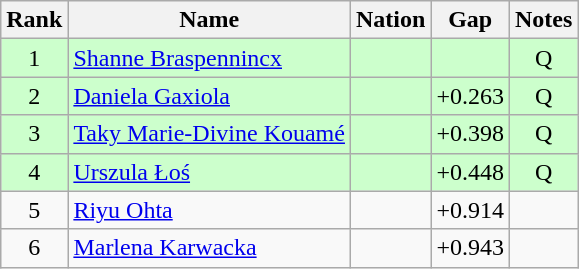<table class="wikitable sortable" style="text-align:center">
<tr>
<th>Rank</th>
<th>Name</th>
<th>Nation</th>
<th>Gap</th>
<th>Notes</th>
</tr>
<tr bgcolor=ccffcc>
<td>1</td>
<td align=left><a href='#'>Shanne Braspennincx</a></td>
<td align=left></td>
<td></td>
<td>Q</td>
</tr>
<tr bgcolor=ccffcc>
<td>2</td>
<td align=left><a href='#'>Daniela Gaxiola</a></td>
<td align=left></td>
<td>+0.263</td>
<td>Q</td>
</tr>
<tr bgcolor=ccffcc>
<td>3</td>
<td align=left><a href='#'>Taky Marie-Divine Kouamé</a></td>
<td align=left></td>
<td>+0.398</td>
<td>Q</td>
</tr>
<tr bgcolor=ccffcc>
<td>4</td>
<td align=left><a href='#'>Urszula Łoś</a></td>
<td align=left></td>
<td>+0.448</td>
<td>Q</td>
</tr>
<tr>
<td>5</td>
<td align=left><a href='#'>Riyu Ohta</a></td>
<td align=left></td>
<td>+0.914</td>
<td></td>
</tr>
<tr>
<td>6</td>
<td align=left><a href='#'>Marlena Karwacka</a></td>
<td align=left></td>
<td>+0.943</td>
<td></td>
</tr>
</table>
